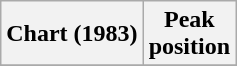<table class="wikitable sortable plainrowheaders" style="text-align:center">
<tr>
<th scope="col">Chart (1983)</th>
<th scope="col">Peak<br> position</th>
</tr>
<tr>
</tr>
</table>
